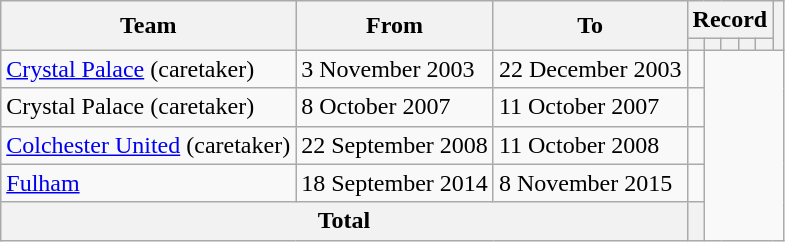<table class="wikitable" style="text-align:center">
<tr>
<th rowspan=2>Team</th>
<th rowspan=2>From</th>
<th rowspan=2>To</th>
<th colspan=5>Record</th>
<th rowspan=2></th>
</tr>
<tr>
<th></th>
<th></th>
<th></th>
<th></th>
<th></th>
</tr>
<tr>
<td align=left><a href='#'>Crystal Palace</a> (caretaker)</td>
<td align=left>3 November 2003</td>
<td align=left>22 December 2003<br></td>
<td></td>
</tr>
<tr>
<td align=left>Crystal Palace (caretaker)</td>
<td align=left>8 October 2007</td>
<td align=left>11 October 2007<br></td>
<td></td>
</tr>
<tr>
<td align=left><a href='#'>Colchester United</a> (caretaker)</td>
<td align=left>22 September 2008</td>
<td align=left>11 October 2008<br></td>
<td></td>
</tr>
<tr>
<td align=left><a href='#'>Fulham</a></td>
<td align=left>18 September 2014</td>
<td align=left>8 November 2015<br></td>
<td></td>
</tr>
<tr>
<th colspan="3">Total<br></th>
<th></th>
</tr>
</table>
